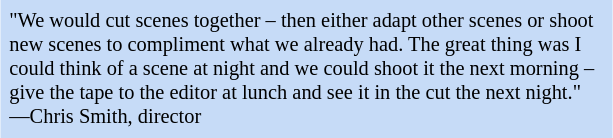<table class="toccolours" style="float: right; margin-left: 1em; margin-right: 2em; font-size: 85%; background:#c6dbf7; colour:black; width:30em; max-width: 40%;" cellspacing="5">
<tr>
<td style="text-align: left;">"We would cut scenes together – then either adapt other scenes or shoot new scenes to compliment  what we already had. The great thing was I could think of a scene at night and we could shoot it the next morning – give the tape to the editor at lunch and see it in the cut the next night."<br>—Chris Smith, director</td>
</tr>
</table>
